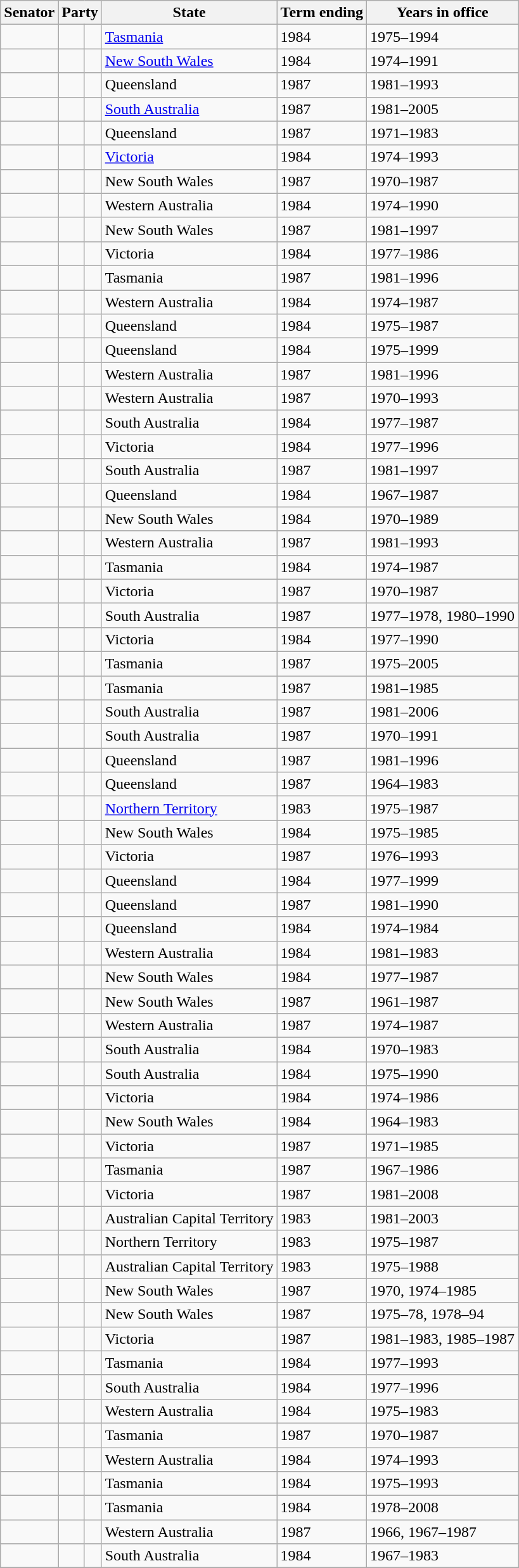<table class="wikitable sortable">
<tr>
<th>Senator</th>
<th colspan=2>Party</th>
<th>State</th>
<th>Term ending</th>
<th>Years in office</th>
</tr>
<tr>
<td></td>
<td> </td>
<td></td>
<td><a href='#'>Tasmania</a></td>
<td>1984</td>
<td>1975–1994</td>
</tr>
<tr>
<td></td>
<td> </td>
<td></td>
<td><a href='#'>New South Wales</a></td>
<td>1984</td>
<td>1974–1991</td>
</tr>
<tr>
<td></td>
<td> </td>
<td> </td>
<td>Queensland</td>
<td>1987</td>
<td>1981–1993</td>
</tr>
<tr>
<td></td>
<td> </td>
<td></td>
<td><a href='#'>South Australia</a></td>
<td>1987</td>
<td>1981–2005</td>
</tr>
<tr>
<td></td>
<td> </td>
<td></td>
<td>Queensland</td>
<td>1987</td>
<td>1971–1983</td>
</tr>
<tr>
<td></td>
<td> </td>
<td></td>
<td><a href='#'>Victoria</a></td>
<td>1984</td>
<td>1974–1993</td>
</tr>
<tr>
<td></td>
<td> </td>
<td></td>
<td>New South Wales</td>
<td>1987</td>
<td>1970–1987</td>
</tr>
<tr>
<td></td>
<td> </td>
<td></td>
<td>Western Australia</td>
<td>1984</td>
<td>1974–1990</td>
</tr>
<tr>
<td></td>
<td> </td>
<td></td>
<td>New South Wales</td>
<td>1987</td>
<td>1981–1997</td>
</tr>
<tr>
<td></td>
<td> </td>
<td></td>
<td>Victoria</td>
<td>1984</td>
<td>1977–1986</td>
</tr>
<tr>
<td></td>
<td> </td>
<td></td>
<td>Tasmania</td>
<td>1987</td>
<td>1981–1996</td>
</tr>
<tr>
<td></td>
<td> </td>
<td></td>
<td>Western Australia</td>
<td>1984</td>
<td>1974–1987</td>
</tr>
<tr>
<td></td>
<td> </td>
<td></td>
<td>Queensland</td>
<td>1984</td>
<td>1975–1987</td>
</tr>
<tr>
<td></td>
<td> </td>
<td></td>
<td>Queensland</td>
<td>1984</td>
<td>1975–1999</td>
</tr>
<tr>
<td></td>
<td> </td>
<td></td>
<td>Western Australia</td>
<td>1987</td>
<td>1981–1996</td>
</tr>
<tr>
<td></td>
<td> </td>
<td></td>
<td>Western Australia</td>
<td>1987</td>
<td>1970–1993</td>
</tr>
<tr>
<td></td>
<td> </td>
<td></td>
<td>South Australia</td>
<td>1984</td>
<td>1977–1987</td>
</tr>
<tr>
<td></td>
<td> </td>
<td></td>
<td>Victoria</td>
<td>1984</td>
<td>1977–1996</td>
</tr>
<tr>
<td></td>
<td> </td>
<td></td>
<td>South Australia</td>
<td>1987</td>
<td>1981–1997</td>
</tr>
<tr>
<td></td>
<td> </td>
<td></td>
<td>Queensland</td>
<td>1984</td>
<td>1967–1987</td>
</tr>
<tr>
<td></td>
<td> </td>
<td></td>
<td>New South Wales</td>
<td>1984</td>
<td>1970–1989</td>
</tr>
<tr>
<td></td>
<td> </td>
<td></td>
<td>Western Australia</td>
<td>1987</td>
<td>1981–1993</td>
</tr>
<tr>
<td></td>
<td> </td>
<td></td>
<td>Tasmania</td>
<td>1984</td>
<td>1974–1987</td>
</tr>
<tr>
<td></td>
<td> </td>
<td></td>
<td>Victoria</td>
<td>1987</td>
<td>1970–1987</td>
</tr>
<tr>
<td></td>
<td> </td>
<td></td>
<td>South Australia</td>
<td>1987</td>
<td>1977–1978, 1980–1990</td>
</tr>
<tr>
<td></td>
<td> </td>
<td></td>
<td>Victoria</td>
<td>1984</td>
<td>1977–1990</td>
</tr>
<tr>
<td></td>
<td> </td>
<td></td>
<td>Tasmania</td>
<td>1987</td>
<td>1975–2005</td>
</tr>
<tr>
<td></td>
<td> </td>
<td></td>
<td>Tasmania</td>
<td>1987</td>
<td>1981–1985</td>
</tr>
<tr>
<td></td>
<td> </td>
<td></td>
<td>South Australia</td>
<td>1987</td>
<td>1981–2006</td>
</tr>
<tr>
<td></td>
<td> </td>
<td></td>
<td>South Australia</td>
<td>1987</td>
<td>1970–1991</td>
</tr>
<tr>
<td></td>
<td> </td>
<td></td>
<td>Queensland</td>
<td>1987</td>
<td>1981–1996</td>
</tr>
<tr>
<td></td>
<td> </td>
<td></td>
<td>Queensland</td>
<td>1987</td>
<td>1964–1983</td>
</tr>
<tr>
<td></td>
<td> </td>
<td></td>
<td><a href='#'>Northern Territory</a></td>
<td>1983 </td>
<td>1975–1987</td>
</tr>
<tr>
<td></td>
<td> </td>
<td></td>
<td>New South Wales</td>
<td>1984</td>
<td>1975–1985</td>
</tr>
<tr>
<td></td>
<td> </td>
<td></td>
<td>Victoria</td>
<td>1987</td>
<td>1976–1993</td>
</tr>
<tr>
<td></td>
<td> </td>
<td></td>
<td>Queensland</td>
<td>1984</td>
<td>1977–1999</td>
</tr>
<tr>
<td></td>
<td> </td>
<td></td>
<td>Queensland</td>
<td>1987</td>
<td>1981–1990</td>
</tr>
<tr>
<td></td>
<td> </td>
<td></td>
<td>Queensland</td>
<td>1984</td>
<td>1974–1984</td>
</tr>
<tr>
<td></td>
<td> </td>
<td></td>
<td>Western Australia</td>
<td>1984</td>
<td>1981–1983</td>
</tr>
<tr>
<td></td>
<td> </td>
<td></td>
<td>New South Wales</td>
<td>1984</td>
<td>1977–1987</td>
</tr>
<tr>
<td> </td>
<td> </td>
<td></td>
<td>New South Wales</td>
<td>1987</td>
<td>1961–1987</td>
</tr>
<tr>
<td></td>
<td> </td>
<td></td>
<td>Western Australia</td>
<td>1987</td>
<td>1974–1987</td>
</tr>
<tr>
<td></td>
<td> </td>
<td></td>
<td>South Australia</td>
<td>1984</td>
<td>1970–1983</td>
</tr>
<tr>
<td></td>
<td> </td>
<td></td>
<td>South Australia</td>
<td>1984</td>
<td>1975–1990</td>
</tr>
<tr>
<td></td>
<td> </td>
<td></td>
<td>Victoria</td>
<td>1984</td>
<td>1974–1986</td>
</tr>
<tr>
<td></td>
<td> </td>
<td></td>
<td>New South Wales</td>
<td>1984</td>
<td>1964–1983</td>
</tr>
<tr>
<td></td>
<td> </td>
<td></td>
<td>Victoria</td>
<td>1987</td>
<td>1971–1985</td>
</tr>
<tr>
<td></td>
<td> </td>
<td></td>
<td>Tasmania</td>
<td>1987</td>
<td>1967–1986</td>
</tr>
<tr>
<td></td>
<td> </td>
<td></td>
<td>Victoria</td>
<td>1987</td>
<td>1981–2008</td>
</tr>
<tr>
<td></td>
<td> </td>
<td></td>
<td>Australian Capital Territory</td>
<td>1983 </td>
<td>1981–2003</td>
</tr>
<tr>
<td></td>
<td> </td>
<td></td>
<td>Northern Territory</td>
<td>1983 </td>
<td>1975–1987</td>
</tr>
<tr>
<td></td>
<td> </td>
<td></td>
<td>Australian Capital Territory</td>
<td>1983 </td>
<td>1975–1988</td>
</tr>
<tr>
<td></td>
<td> </td>
<td></td>
<td>New South Wales</td>
<td>1987</td>
<td>1970, 1974–1985</td>
</tr>
<tr>
<td></td>
<td> </td>
<td></td>
<td>New South Wales</td>
<td>1987</td>
<td>1975–78, 1978–94</td>
</tr>
<tr>
<td></td>
<td> </td>
<td></td>
<td>Victoria</td>
<td>1987</td>
<td>1981–1983, 1985–1987</td>
</tr>
<tr>
<td></td>
<td> </td>
<td></td>
<td>Tasmania</td>
<td>1984</td>
<td>1977–1993</td>
</tr>
<tr>
<td></td>
<td> </td>
<td></td>
<td>South Australia</td>
<td>1984</td>
<td>1977–1996</td>
</tr>
<tr>
<td></td>
<td> </td>
<td></td>
<td>Western Australia</td>
<td>1984</td>
<td>1975–1983</td>
</tr>
<tr>
<td></td>
<td> </td>
<td></td>
<td>Tasmania</td>
<td>1987</td>
<td>1970–1987</td>
</tr>
<tr>
<td></td>
<td> </td>
<td></td>
<td>Western Australia</td>
<td>1984</td>
<td>1974–1993</td>
</tr>
<tr>
<td></td>
<td> </td>
<td></td>
<td>Tasmania</td>
<td>1984</td>
<td>1975–1993</td>
</tr>
<tr>
<td></td>
<td> </td>
<td></td>
<td>Tasmania</td>
<td>1984</td>
<td>1978–2008</td>
</tr>
<tr>
<td></td>
<td> </td>
<td></td>
<td>Western Australia</td>
<td>1987</td>
<td>1966, 1967–1987</td>
</tr>
<tr>
<td></td>
<td> </td>
<td></td>
<td>South Australia</td>
<td>1984</td>
<td>1967–1983</td>
</tr>
<tr>
</tr>
</table>
